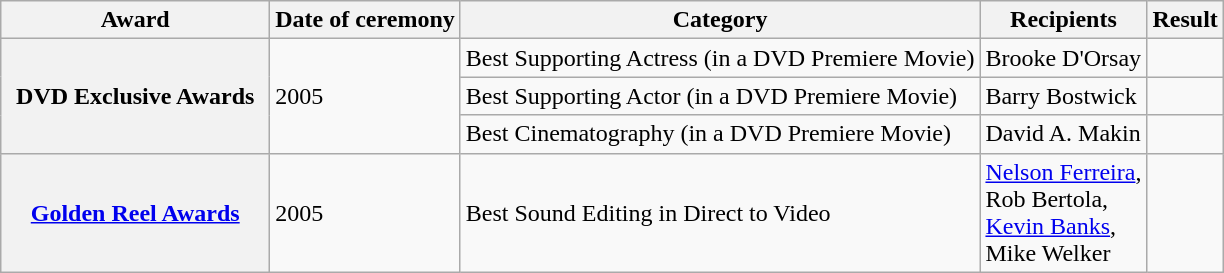<table class="wikitable sortable plainrowheaders">
<tr>
<th scope="col" style="width:22%;">Award</th>
<th scope="col">Date of ceremony</th>
<th scope="col">Category</th>
<th scope="col">Recipients</th>
<th scope="col">Result</th>
</tr>
<tr>
<th scope="row" rowspan="3" style="text-align:center;">DVD Exclusive Awards</th>
<td rowspan="3">2005</td>
<td>Best Supporting Actress (in a DVD Premiere Movie)</td>
<td>Brooke D'Orsay</td>
<td></td>
</tr>
<tr>
<td>Best Supporting Actor (in a DVD Premiere Movie)</td>
<td>Barry Bostwick</td>
<td></td>
</tr>
<tr>
<td>Best Cinematography (in a DVD Premiere Movie)</td>
<td>David A. Makin</td>
<td></td>
</tr>
<tr>
<th scope="row" style="text-align:center;"><a href='#'>Golden Reel Awards</a></th>
<td>2005</td>
<td>Best Sound Editing in Direct to Video</td>
<td><a href='#'>Nelson Ferreira</a>, <br> Rob Bertola, <br> <a href='#'>Kevin Banks</a>, <br>Mike Welker</td>
<td></td>
</tr>
</table>
